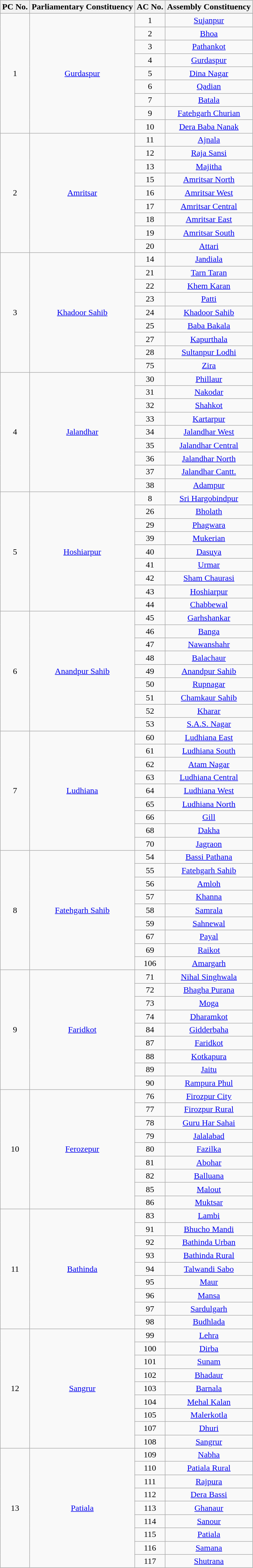<table class="wikitable sortable" style="Text-align:center">
<tr>
<th>PC No.</th>
<th>Parliamentary Constituency</th>
<th>AC No.</th>
<th>Assembly Constituency</th>
</tr>
<tr>
<td rowspan=10>1</td>
<td rowspan=10><a href='#'>Gurdaspur</a></td>
</tr>
<tr>
<td>1</td>
<td><a href='#'>Sujanpur</a></td>
</tr>
<tr>
<td>2</td>
<td><a href='#'>Bhoa</a></td>
</tr>
<tr>
<td>3</td>
<td><a href='#'>Pathankot</a></td>
</tr>
<tr>
<td>4</td>
<td><a href='#'>Gurdaspur</a></td>
</tr>
<tr>
<td>5</td>
<td><a href='#'>Dina Nagar</a></td>
</tr>
<tr>
<td>6</td>
<td><a href='#'>Qadian</a></td>
</tr>
<tr>
<td>7</td>
<td><a href='#'>Batala</a></td>
</tr>
<tr>
<td>9</td>
<td><a href='#'>Fatehgarh Churian</a></td>
</tr>
<tr>
<td>10</td>
<td><a href='#'>Dera Baba Nanak</a></td>
</tr>
<tr>
<td rowspan=9>2</td>
<td rowspan=9><a href='#'>Amritsar</a></td>
<td>11</td>
<td><a href='#'>Ajnala</a></td>
</tr>
<tr>
<td>12</td>
<td><a href='#'>Raja Sansi</a></td>
</tr>
<tr>
<td>13</td>
<td><a href='#'>Majitha</a></td>
</tr>
<tr>
<td>15</td>
<td><a href='#'>Amritsar North</a></td>
</tr>
<tr>
<td>16</td>
<td><a href='#'>Amritsar West</a></td>
</tr>
<tr>
<td>17</td>
<td><a href='#'>Amritsar Central</a></td>
</tr>
<tr>
<td>18</td>
<td><a href='#'>Amritsar East</a></td>
</tr>
<tr>
<td>19</td>
<td><a href='#'>Amritsar South</a></td>
</tr>
<tr>
<td>20</td>
<td><a href='#'>Attari</a></td>
</tr>
<tr>
<td rowspan=9>3</td>
<td rowspan=9><a href='#'>Khadoor Sahib</a></td>
<td>14</td>
<td><a href='#'>Jandiala</a></td>
</tr>
<tr>
<td>21</td>
<td><a href='#'>Tarn Taran</a></td>
</tr>
<tr>
<td>22</td>
<td><a href='#'>Khem Karan</a></td>
</tr>
<tr>
<td>23</td>
<td><a href='#'>Patti</a></td>
</tr>
<tr>
<td>24</td>
<td><a href='#'>Khadoor Sahib</a></td>
</tr>
<tr>
<td>25</td>
<td><a href='#'>Baba Bakala</a></td>
</tr>
<tr>
<td>27</td>
<td><a href='#'>Kapurthala</a></td>
</tr>
<tr>
<td>28</td>
<td><a href='#'>Sultanpur Lodhi</a></td>
</tr>
<tr>
<td>75</td>
<td><a href='#'>Zira</a></td>
</tr>
<tr>
<td rowspan=9>4</td>
<td rowspan=9><a href='#'>Jalandhar</a></td>
<td>30</td>
<td><a href='#'>Phillaur</a></td>
</tr>
<tr>
<td>31</td>
<td><a href='#'>Nakodar</a></td>
</tr>
<tr>
<td>32</td>
<td><a href='#'>Shahkot</a></td>
</tr>
<tr>
<td>33</td>
<td><a href='#'>Kartarpur</a></td>
</tr>
<tr>
<td>34</td>
<td><a href='#'>Jalandhar West</a></td>
</tr>
<tr>
<td>35</td>
<td><a href='#'>Jalandhar Central</a></td>
</tr>
<tr>
<td>36</td>
<td><a href='#'>Jalandhar North</a></td>
</tr>
<tr>
<td>37</td>
<td><a href='#'>Jalandhar Cantt.</a></td>
</tr>
<tr>
<td>38</td>
<td><a href='#'>Adampur</a></td>
</tr>
<tr>
<td rowspan=9>5</td>
<td rowspan=9><a href='#'>Hoshiarpur</a></td>
<td>8</td>
<td><a href='#'>Sri Hargobindpur</a></td>
</tr>
<tr>
<td>26</td>
<td><a href='#'>Bholath</a></td>
</tr>
<tr>
<td>29</td>
<td><a href='#'>Phagwara</a></td>
</tr>
<tr>
<td>39</td>
<td><a href='#'>Mukerian</a></td>
</tr>
<tr>
<td>40</td>
<td><a href='#'>Dasuya</a></td>
</tr>
<tr>
<td>41</td>
<td><a href='#'>Urmar</a></td>
</tr>
<tr>
<td>42</td>
<td><a href='#'>Sham Chaurasi</a></td>
</tr>
<tr>
<td>43</td>
<td><a href='#'>Hoshiarpur</a></td>
</tr>
<tr>
<td>44</td>
<td><a href='#'>Chabbewal</a></td>
</tr>
<tr>
<td rowspan=9>6</td>
<td rowspan=9><a href='#'>Anandpur Sahib</a></td>
<td>45</td>
<td><a href='#'>Garhshankar</a></td>
</tr>
<tr>
<td>46</td>
<td><a href='#'>Banga</a></td>
</tr>
<tr>
<td>47</td>
<td><a href='#'>Nawanshahr</a></td>
</tr>
<tr>
<td>48</td>
<td><a href='#'>Balachaur</a></td>
</tr>
<tr>
<td>49</td>
<td><a href='#'>Anandpur Sahib</a></td>
</tr>
<tr>
<td>50</td>
<td><a href='#'>Rupnagar</a></td>
</tr>
<tr>
<td>51</td>
<td><a href='#'>Chamkaur Sahib</a></td>
</tr>
<tr>
<td>52</td>
<td><a href='#'>Kharar</a></td>
</tr>
<tr>
<td>53</td>
<td><a href='#'>S.A.S. Nagar</a></td>
</tr>
<tr>
<td rowspan=9>7</td>
<td rowspan=9><a href='#'>Ludhiana</a></td>
<td>60</td>
<td><a href='#'>Ludhiana East</a></td>
</tr>
<tr>
<td>61</td>
<td><a href='#'>Ludhiana South</a></td>
</tr>
<tr>
<td>62</td>
<td><a href='#'>Atam Nagar</a></td>
</tr>
<tr>
<td>63</td>
<td><a href='#'>Ludhiana Central</a></td>
</tr>
<tr>
<td>64</td>
<td><a href='#'>Ludhiana West</a></td>
</tr>
<tr>
<td>65</td>
<td><a href='#'>Ludhiana North</a></td>
</tr>
<tr>
<td>66</td>
<td><a href='#'>Gill</a></td>
</tr>
<tr>
<td>68</td>
<td><a href='#'>Dakha</a></td>
</tr>
<tr>
<td>70</td>
<td><a href='#'>Jagraon</a></td>
</tr>
<tr>
<td rowspan=9>8</td>
<td rowspan=9><a href='#'>Fatehgarh Sahib</a></td>
<td>54</td>
<td><a href='#'>Bassi Pathana</a></td>
</tr>
<tr>
<td>55</td>
<td><a href='#'>Fatehgarh Sahib</a></td>
</tr>
<tr>
<td>56</td>
<td><a href='#'>Amloh</a></td>
</tr>
<tr>
<td>57</td>
<td><a href='#'>Khanna</a></td>
</tr>
<tr>
<td>58</td>
<td><a href='#'>Samrala</a></td>
</tr>
<tr>
<td>59</td>
<td><a href='#'>Sahnewal</a></td>
</tr>
<tr>
<td>67</td>
<td><a href='#'>Payal</a></td>
</tr>
<tr>
<td>69</td>
<td><a href='#'>Raikot</a></td>
</tr>
<tr>
<td>106</td>
<td><a href='#'>Amargarh</a></td>
</tr>
<tr>
<td rowspan=9>9</td>
<td rowspan=9><a href='#'>Faridkot</a></td>
<td>71</td>
<td><a href='#'>Nihal Singhwala</a></td>
</tr>
<tr>
<td>72</td>
<td><a href='#'>Bhagha Purana</a></td>
</tr>
<tr>
<td>73</td>
<td><a href='#'>Moga</a></td>
</tr>
<tr>
<td>74</td>
<td><a href='#'>Dharamkot</a></td>
</tr>
<tr>
<td>84</td>
<td><a href='#'>Gidderbaha</a></td>
</tr>
<tr>
<td>87</td>
<td><a href='#'>Faridkot</a></td>
</tr>
<tr>
<td>88</td>
<td><a href='#'>Kotkapura</a></td>
</tr>
<tr>
<td>89</td>
<td><a href='#'>Jaitu</a></td>
</tr>
<tr>
<td>90</td>
<td><a href='#'>Rampura Phul</a></td>
</tr>
<tr>
<td rowspan=9>10</td>
<td rowspan=9><a href='#'>Ferozepur</a></td>
<td>76</td>
<td><a href='#'>Firozpur City</a></td>
</tr>
<tr>
<td>77</td>
<td><a href='#'>Firozpur Rural</a></td>
</tr>
<tr>
<td>78</td>
<td><a href='#'>Guru Har Sahai</a></td>
</tr>
<tr>
<td>79</td>
<td><a href='#'>Jalalabad</a></td>
</tr>
<tr>
<td>80</td>
<td><a href='#'>Fazilka</a></td>
</tr>
<tr>
<td>81</td>
<td><a href='#'>Abohar</a></td>
</tr>
<tr>
<td>82</td>
<td><a href='#'>Balluana</a></td>
</tr>
<tr>
<td>85</td>
<td><a href='#'>Malout</a></td>
</tr>
<tr>
<td>86</td>
<td><a href='#'>Muktsar</a></td>
</tr>
<tr>
<td rowspan=9>11</td>
<td rowspan=9><a href='#'>Bathinda</a></td>
<td>83</td>
<td><a href='#'>Lambi</a></td>
</tr>
<tr>
<td>91</td>
<td><a href='#'>Bhucho Mandi</a></td>
</tr>
<tr>
<td>92</td>
<td><a href='#'>Bathinda Urban</a></td>
</tr>
<tr>
<td>93</td>
<td><a href='#'>Bathinda Rural</a></td>
</tr>
<tr>
<td>94</td>
<td><a href='#'>Talwandi Sabo</a></td>
</tr>
<tr>
<td>95</td>
<td><a href='#'>Maur</a></td>
</tr>
<tr>
<td>96</td>
<td><a href='#'>Mansa</a></td>
</tr>
<tr>
<td>97</td>
<td><a href='#'>Sardulgarh</a></td>
</tr>
<tr>
<td>98</td>
<td><a href='#'>Budhlada</a></td>
</tr>
<tr>
<td rowspan=9>12</td>
<td rowspan=9><a href='#'>Sangrur</a></td>
<td>99</td>
<td><a href='#'>Lehra</a></td>
</tr>
<tr>
<td>100</td>
<td><a href='#'>Dirba</a></td>
</tr>
<tr>
<td>101</td>
<td><a href='#'>Sunam</a></td>
</tr>
<tr>
<td>102</td>
<td><a href='#'>Bhadaur</a></td>
</tr>
<tr>
<td>103</td>
<td><a href='#'>Barnala</a></td>
</tr>
<tr>
<td>104</td>
<td><a href='#'>Mehal Kalan</a></td>
</tr>
<tr>
<td>105</td>
<td><a href='#'>Malerkotla</a></td>
</tr>
<tr>
<td>107</td>
<td><a href='#'>Dhuri</a></td>
</tr>
<tr>
<td>108</td>
<td><a href='#'>Sangrur</a></td>
</tr>
<tr>
<td rowspan=9>13</td>
<td rowspan=9><a href='#'>Patiala</a></td>
<td>109</td>
<td><a href='#'>Nabha</a></td>
</tr>
<tr>
<td>110</td>
<td><a href='#'>Patiala Rural</a></td>
</tr>
<tr>
<td>111</td>
<td><a href='#'>Rajpura</a></td>
</tr>
<tr>
<td>112</td>
<td><a href='#'>Dera Bassi</a></td>
</tr>
<tr>
<td>113</td>
<td><a href='#'>Ghanaur</a></td>
</tr>
<tr>
<td>114</td>
<td><a href='#'>Sanour</a></td>
</tr>
<tr>
<td>115</td>
<td><a href='#'>Patiala</a></td>
</tr>
<tr>
<td>116</td>
<td><a href='#'>Samana</a></td>
</tr>
<tr>
<td>117</td>
<td><a href='#'>Shutrana</a></td>
</tr>
</table>
